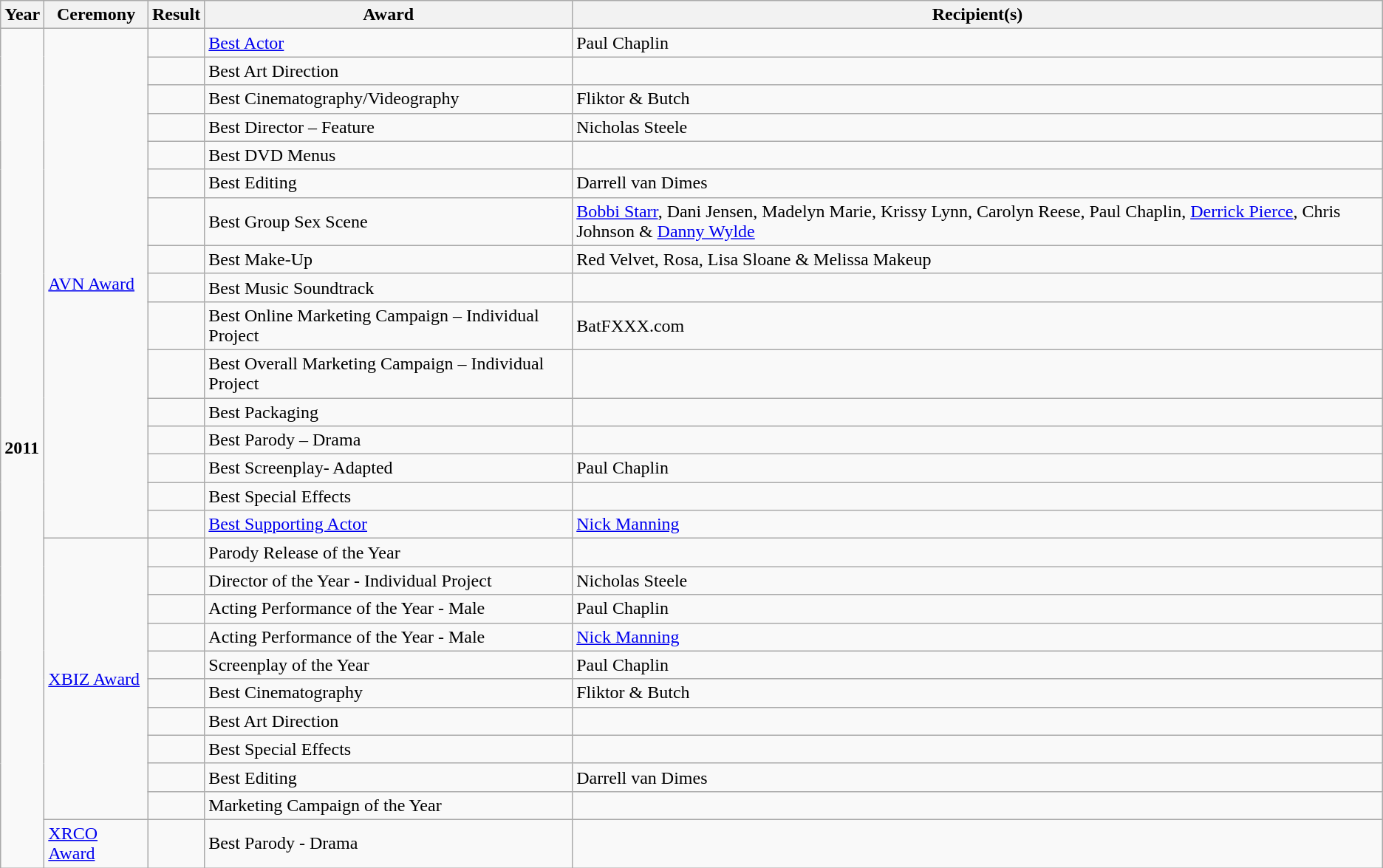<table class="wikitable">
<tr>
<th>Year</th>
<th>Ceremony</th>
<th>Result</th>
<th>Award</th>
<th>Recipient(s)</th>
</tr>
<tr>
<td rowspan="27"><strong>2011</strong></td>
<td rowspan="16"><a href='#'>AVN Award</a></td>
<td></td>
<td><a href='#'>Best Actor</a></td>
<td>Paul Chaplin</td>
</tr>
<tr>
<td></td>
<td>Best Art Direction</td>
<td></td>
</tr>
<tr>
<td></td>
<td>Best Cinematography/Videography</td>
<td>Fliktor & Butch</td>
</tr>
<tr>
<td></td>
<td>Best Director – Feature</td>
<td>Nicholas Steele</td>
</tr>
<tr>
<td></td>
<td>Best DVD Menus</td>
<td></td>
</tr>
<tr>
<td></td>
<td>Best Editing</td>
<td>Darrell van Dimes</td>
</tr>
<tr>
<td></td>
<td>Best Group Sex Scene</td>
<td><a href='#'>Bobbi Starr</a>, Dani Jensen, Madelyn Marie, Krissy Lynn, Carolyn Reese, Paul Chaplin, <a href='#'>Derrick Pierce</a>, Chris Johnson & <a href='#'>Danny Wylde</a></td>
</tr>
<tr>
<td></td>
<td>Best Make-Up</td>
<td>Red Velvet, Rosa, Lisa Sloane & Melissa Makeup</td>
</tr>
<tr>
<td></td>
<td>Best Music Soundtrack</td>
<td></td>
</tr>
<tr>
<td></td>
<td>Best Online Marketing Campaign – Individual Project</td>
<td>BatFXXX.com</td>
</tr>
<tr>
<td></td>
<td>Best Overall Marketing Campaign – Individual Project</td>
<td></td>
</tr>
<tr>
<td></td>
<td>Best Packaging</td>
<td></td>
</tr>
<tr>
<td></td>
<td>Best Parody – Drama</td>
<td></td>
</tr>
<tr>
<td></td>
<td>Best Screenplay- Adapted</td>
<td>Paul Chaplin</td>
</tr>
<tr>
<td></td>
<td>Best Special Effects</td>
<td></td>
</tr>
<tr>
<td></td>
<td><a href='#'>Best Supporting Actor</a></td>
<td><a href='#'>Nick Manning</a></td>
</tr>
<tr>
<td rowspan="10"><a href='#'>XBIZ Award</a></td>
<td></td>
<td>Parody Release of the Year</td>
<td></td>
</tr>
<tr>
<td></td>
<td>Director of the Year - Individual Project</td>
<td>Nicholas Steele</td>
</tr>
<tr>
<td></td>
<td>Acting Performance of the Year - Male</td>
<td>Paul Chaplin</td>
</tr>
<tr>
<td></td>
<td>Acting Performance of the Year - Male</td>
<td><a href='#'>Nick Manning</a></td>
</tr>
<tr>
<td></td>
<td>Screenplay of the Year</td>
<td>Paul Chaplin</td>
</tr>
<tr>
<td></td>
<td>Best Cinematography</td>
<td>Fliktor & Butch</td>
</tr>
<tr>
<td></td>
<td>Best Art Direction</td>
<td></td>
</tr>
<tr>
<td></td>
<td>Best Special Effects</td>
<td></td>
</tr>
<tr>
<td></td>
<td>Best Editing</td>
<td>Darrell van Dimes</td>
</tr>
<tr>
<td></td>
<td>Marketing Campaign of the Year</td>
<td></td>
</tr>
<tr>
<td><a href='#'>XRCO Award</a></td>
<td></td>
<td>Best Parody - Drama</td>
<td></td>
</tr>
</table>
